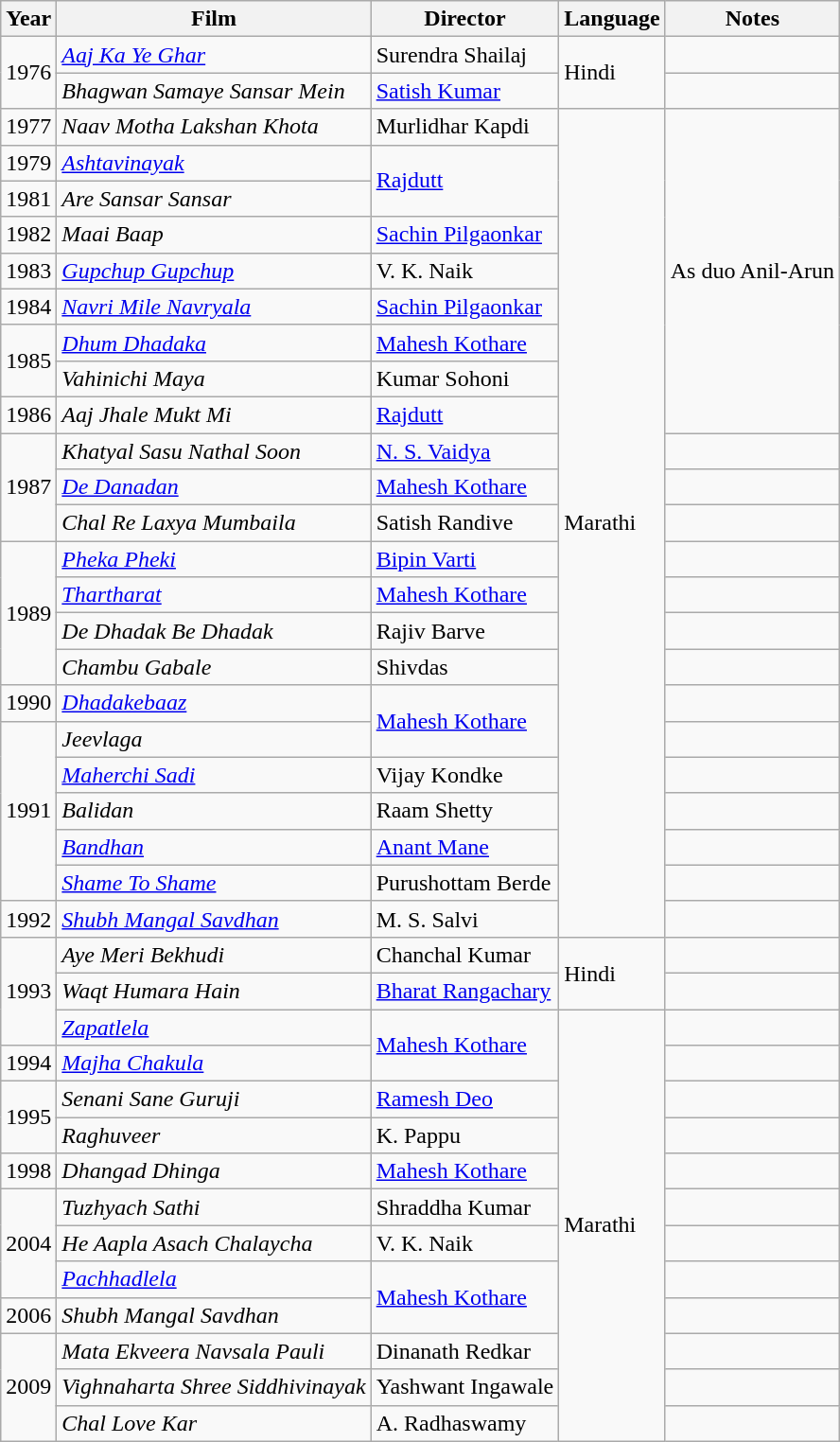<table class="wikitable">
<tr>
<th>Year</th>
<th>Film</th>
<th>Director</th>
<th>Language</th>
<th>Notes</th>
</tr>
<tr>
<td rowspan="2">1976</td>
<td><em><a href='#'>Aaj Ka Ye Ghar</a></em></td>
<td>Surendra Shailaj</td>
<td rowspan="2">Hindi</td>
<td></td>
</tr>
<tr>
<td><em>Bhagwan Samaye Sansar Mein</em></td>
<td><a href='#'>Satish Kumar</a></td>
<td></td>
</tr>
<tr>
<td>1977</td>
<td><em>Naav Motha Lakshan Khota</em></td>
<td>Murlidhar Kapdi</td>
<td rowspan="23">Marathi</td>
<td rowspan="9">As duo Anil-Arun</td>
</tr>
<tr>
<td>1979</td>
<td><em><a href='#'>Ashtavinayak</a></em></td>
<td rowspan="2"><a href='#'>Rajdutt</a></td>
</tr>
<tr>
<td>1981</td>
<td><em>Are Sansar Sansar</em></td>
</tr>
<tr>
<td>1982</td>
<td><em>Maai Baap</em></td>
<td><a href='#'>Sachin Pilgaonkar</a></td>
</tr>
<tr>
<td>1983</td>
<td><em><a href='#'>Gupchup Gupchup</a></em></td>
<td>V. K. Naik</td>
</tr>
<tr>
<td>1984</td>
<td><em><a href='#'>Navri Mile Navryala</a></em></td>
<td><a href='#'>Sachin Pilgaonkar</a></td>
</tr>
<tr>
<td rowspan="2">1985</td>
<td><em><a href='#'>Dhum Dhadaka</a></em></td>
<td><a href='#'>Mahesh Kothare</a></td>
</tr>
<tr>
<td><em>Vahinichi Maya</em></td>
<td>Kumar Sohoni</td>
</tr>
<tr>
<td>1986</td>
<td><em>Aaj Jhale Mukt Mi</em></td>
<td><a href='#'>Rajdutt</a></td>
</tr>
<tr>
<td rowspan="3">1987</td>
<td><em>Khatyal Sasu Nathal Soon</em></td>
<td><a href='#'>N. S. Vaidya</a></td>
<td></td>
</tr>
<tr>
<td><em><a href='#'>De Danadan</a></em></td>
<td><a href='#'>Mahesh Kothare</a></td>
<td></td>
</tr>
<tr>
<td><em>Chal Re Laxya Mumbaila</em></td>
<td>Satish Randive</td>
<td></td>
</tr>
<tr>
<td rowspan="4">1989</td>
<td><em><a href='#'>Pheka Pheki</a></em></td>
<td><a href='#'>Bipin Varti</a></td>
<td></td>
</tr>
<tr>
<td><em><a href='#'>Thartharat</a></em></td>
<td><a href='#'>Mahesh Kothare</a></td>
<td></td>
</tr>
<tr>
<td><em>De Dhadak Be Dhadak</em></td>
<td>Rajiv Barve</td>
<td></td>
</tr>
<tr>
<td><em>Chambu Gabale</em></td>
<td>Shivdas</td>
<td></td>
</tr>
<tr>
<td>1990</td>
<td><em><a href='#'>Dhadakebaaz</a></em></td>
<td rowspan="2"><a href='#'>Mahesh Kothare</a></td>
<td></td>
</tr>
<tr>
<td rowspan="5">1991</td>
<td><em>Jeevlaga</em></td>
<td></td>
</tr>
<tr>
<td><em><a href='#'>Maherchi Sadi</a></em></td>
<td>Vijay Kondke</td>
<td></td>
</tr>
<tr>
<td><em>Balidan</em></td>
<td>Raam Shetty</td>
<td></td>
</tr>
<tr>
<td><em><a href='#'>Bandhan</a></em></td>
<td><a href='#'>Anant Mane</a></td>
<td></td>
</tr>
<tr>
<td><em><a href='#'>Shame To Shame</a></em></td>
<td>Purushottam Berde</td>
<td></td>
</tr>
<tr>
<td>1992</td>
<td><em><a href='#'>Shubh Mangal Savdhan</a></em></td>
<td>M. S. Salvi</td>
<td></td>
</tr>
<tr>
<td rowspan="3">1993</td>
<td><em>Aye Meri Bekhudi</em></td>
<td>Chanchal Kumar</td>
<td rowspan="2">Hindi</td>
<td></td>
</tr>
<tr>
<td><em>Waqt Humara Hain</em></td>
<td><a href='#'>Bharat Rangachary</a></td>
<td></td>
</tr>
<tr>
<td><em><a href='#'>Zapatlela</a></em></td>
<td rowspan="2"><a href='#'>Mahesh Kothare</a></td>
<td rowspan="12">Marathi</td>
<td></td>
</tr>
<tr>
<td>1994</td>
<td><em><a href='#'>Majha Chakula</a></em></td>
<td></td>
</tr>
<tr>
<td rowspan="2">1995</td>
<td><em>Senani Sane Guruji</em></td>
<td><a href='#'>Ramesh Deo</a></td>
<td></td>
</tr>
<tr>
<td><em>Raghuveer</em></td>
<td>K. Pappu</td>
<td></td>
</tr>
<tr>
<td>1998</td>
<td><em>Dhangad Dhinga</em></td>
<td><a href='#'>Mahesh Kothare</a></td>
<td></td>
</tr>
<tr>
<td rowspan="3">2004</td>
<td><em>Tuzhyach Sathi</em></td>
<td>Shraddha Kumar</td>
<td></td>
</tr>
<tr>
<td><em>He Aapla Asach Chalaycha</em></td>
<td>V. K. Naik</td>
<td></td>
</tr>
<tr>
<td><em><a href='#'>Pachhadlela</a></em></td>
<td rowspan="2"><a href='#'>Mahesh Kothare</a></td>
<td></td>
</tr>
<tr>
<td>2006</td>
<td><em>Shubh Mangal Savdhan</em></td>
<td></td>
</tr>
<tr>
<td rowspan="3">2009</td>
<td><em>Mata Ekveera Navsala Pauli</em></td>
<td>Dinanath Redkar</td>
<td></td>
</tr>
<tr>
<td><em>Vighnaharta Shree Siddhivinayak</em></td>
<td>Yashwant Ingawale</td>
<td></td>
</tr>
<tr>
<td><em>Chal Love Kar</em></td>
<td>A. Radhaswamy</td>
<td></td>
</tr>
</table>
